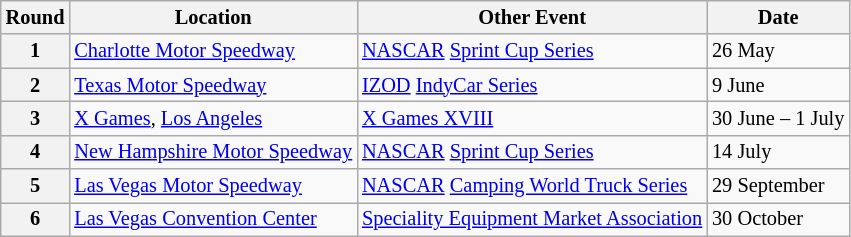<table class="wikitable" border="1" style="font-size: 85%">
<tr>
<th>Round</th>
<th>Location</th>
<th>Other Event</th>
<th>Date</th>
</tr>
<tr>
<th>1</th>
<td> <a href='#'>Charlotte Motor Speedway</a></td>
<td><a href='#'>NASCAR</a> <a href='#'>Sprint Cup Series</a></td>
<td>26 May</td>
</tr>
<tr>
<th>2</th>
<td> <a href='#'>Texas Motor Speedway</a></td>
<td><a href='#'>IZOD</a> <a href='#'>IndyCar Series</a></td>
<td>9 June</td>
</tr>
<tr>
<th>3</th>
<td> <a href='#'>X Games</a>, <a href='#'>Los Angeles</a></td>
<td><a href='#'>X Games XVIII</a></td>
<td>30 June – 1 July</td>
</tr>
<tr>
<th>4</th>
<td> <a href='#'>New Hampshire Motor Speedway</a></td>
<td><a href='#'>NASCAR</a> <a href='#'>Sprint Cup Series</a></td>
<td>14 July</td>
</tr>
<tr>
<th>5</th>
<td> <a href='#'>Las Vegas Motor Speedway</a></td>
<td><a href='#'>NASCAR</a> <a href='#'>Camping World Truck Series</a></td>
<td>29 September</td>
</tr>
<tr>
<th>6</th>
<td> <a href='#'>Las Vegas Convention Center</a></td>
<td><a href='#'>Speciality Equipment Market Association</a></td>
<td>30 October</td>
</tr>
</table>
